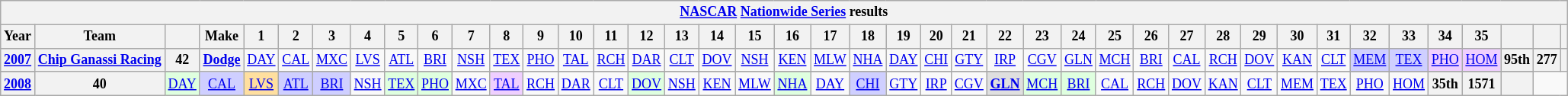<table class="wikitable" style="text-align:center; font-size:75%">
<tr>
<th colspan=42><a href='#'>NASCAR</a> <a href='#'>Nationwide Series</a> results</th>
</tr>
<tr>
<th scope="col">Year</th>
<th scope="col">Team</th>
<th scope="col"></th>
<th scope="col">Make</th>
<th scope="col">1</th>
<th scope="col">2</th>
<th scope="col">3</th>
<th scope="col">4</th>
<th scope="col">5</th>
<th scope="col">6</th>
<th scope="col">7</th>
<th scope="col">8</th>
<th scope="col">9</th>
<th scope="col">10</th>
<th scope="col">11</th>
<th scope="col">12</th>
<th scope="col">13</th>
<th scope="col">14</th>
<th scope="col">15</th>
<th scope="col">16</th>
<th scope="col">17</th>
<th scope="col">18</th>
<th scope="col">19</th>
<th scope="col">20</th>
<th scope="col">21</th>
<th scope="col">22</th>
<th scope="col">23</th>
<th scope="col">24</th>
<th scope="col">25</th>
<th scope="col">26</th>
<th scope="col">27</th>
<th scope="col">28</th>
<th scope="col">29</th>
<th scope="col">30</th>
<th scope="col">31</th>
<th scope="col">32</th>
<th scope="col">33</th>
<th scope="col">34</th>
<th scope="col">35</th>
<th scope="col"></th>
<th scope="col"></th>
<th scope="col"></th>
</tr>
<tr>
<th scope="row"><a href='#'>2007</a></th>
<th rowspan=2 nowrap><a href='#'>Chip Ganassi Racing</a></th>
<th>42</th>
<th rowspan=2><a href='#'>Dodge</a></th>
<td><a href='#'>DAY</a></td>
<td><a href='#'>CAL</a></td>
<td><a href='#'>MXC</a></td>
<td><a href='#'>LVS</a></td>
<td><a href='#'>ATL</a></td>
<td><a href='#'>BRI</a></td>
<td><a href='#'>NSH</a></td>
<td><a href='#'>TEX</a></td>
<td><a href='#'>PHO</a></td>
<td><a href='#'>TAL</a></td>
<td><a href='#'>RCH</a></td>
<td><a href='#'>DAR</a></td>
<td><a href='#'>CLT</a></td>
<td><a href='#'>DOV</a></td>
<td><a href='#'>NSH</a></td>
<td><a href='#'>KEN</a></td>
<td><a href='#'>MLW</a></td>
<td><a href='#'>NHA</a></td>
<td><a href='#'>DAY</a></td>
<td><a href='#'>CHI</a></td>
<td><a href='#'>GTY</a></td>
<td><a href='#'>IRP</a></td>
<td><a href='#'>CGV</a></td>
<td><a href='#'>GLN</a></td>
<td><a href='#'>MCH</a></td>
<td><a href='#'>BRI</a></td>
<td><a href='#'>CAL</a></td>
<td><a href='#'>RCH</a></td>
<td><a href='#'>DOV</a></td>
<td><a href='#'>KAN</a></td>
<td><a href='#'>CLT</a></td>
<td style="background:#CFCFFF;"><a href='#'>MEM</a><br></td>
<td style="background:#CFCFFF;"><a href='#'>TEX</a><br></td>
<td style="background:#EFCFFF;"><a href='#'>PHO</a><br></td>
<td style="background:#EFCFFF;"><a href='#'>HOM</a><br></td>
<th>95th</th>
<th>277</th>
<th></th>
</tr>
<tr>
</tr>
<tr>
<th scope="row"><a href='#'>2008</a></th>
<th>40</th>
<td style="background:#DFFFDF;"><a href='#'>DAY</a><br></td>
<td style="background:#CFCFFF;"><a href='#'>CAL</a><br></td>
<td style="background:#FFDF9F;"><a href='#'>LVS</a><br></td>
<td style="background:#CFCFFF;"><a href='#'>ATL</a><br></td>
<td style="background:#CFCFFF;"><a href='#'>BRI</a><br></td>
<td><a href='#'>NSH</a></td>
<td style="background:#DFFFDF;"><a href='#'>TEX</a><br></td>
<td style="background:#DFFFDF;"><a href='#'>PHO</a><br></td>
<td><a href='#'>MXC</a></td>
<td style="background:#EFCFFF;"><a href='#'>TAL</a><br></td>
<td><a href='#'>RCH</a></td>
<td><a href='#'>DAR</a></td>
<td><a href='#'>CLT</a></td>
<td style="background:#DFFFDF;"><a href='#'>DOV</a><br></td>
<td><a href='#'>NSH</a></td>
<td><a href='#'>KEN</a></td>
<td><a href='#'>MLW</a></td>
<td style="background:#DFFFDF;"><a href='#'>NHA</a><br></td>
<td><a href='#'>DAY</a></td>
<td style="background:#CFCFFF;"><a href='#'>CHI</a><br></td>
<td><a href='#'>GTY</a></td>
<td><a href='#'>IRP</a></td>
<td><a href='#'>CGV</a></td>
<td style="background:#DFDFDF;"><strong><a href='#'>GLN</a></strong><br></td>
<td style="background:#DFFFDF;"><a href='#'>MCH</a><br></td>
<td style="background:#DFFFDF;"><a href='#'>BRI</a><br></td>
<td><a href='#'>CAL</a></td>
<td><a href='#'>RCH</a></td>
<td><a href='#'>DOV</a></td>
<td><a href='#'>KAN</a></td>
<td><a href='#'>CLT</a></td>
<td><a href='#'>MEM</a></td>
<td><a href='#'>TEX</a></td>
<td><a href='#'>PHO</a></td>
<td><a href='#'>HOM</a></td>
<th>35th</th>
<th>1571</th>
<th></th>
</tr>
</table>
